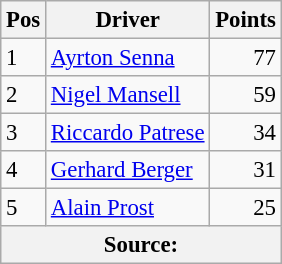<table class="wikitable" style="font-size: 95%;">
<tr>
<th>Pos</th>
<th>Driver</th>
<th>Points</th>
</tr>
<tr>
<td>1</td>
<td> <a href='#'>Ayrton Senna</a></td>
<td align="right">77</td>
</tr>
<tr>
<td>2</td>
<td> <a href='#'>Nigel Mansell</a></td>
<td align="right">59</td>
</tr>
<tr>
<td>3</td>
<td> <a href='#'>Riccardo Patrese</a></td>
<td align="right">34</td>
</tr>
<tr>
<td>4</td>
<td> <a href='#'>Gerhard Berger</a></td>
<td align="right">31</td>
</tr>
<tr>
<td>5</td>
<td> <a href='#'>Alain Prost</a></td>
<td align="right">25</td>
</tr>
<tr>
<th colspan=4>Source: </th>
</tr>
</table>
